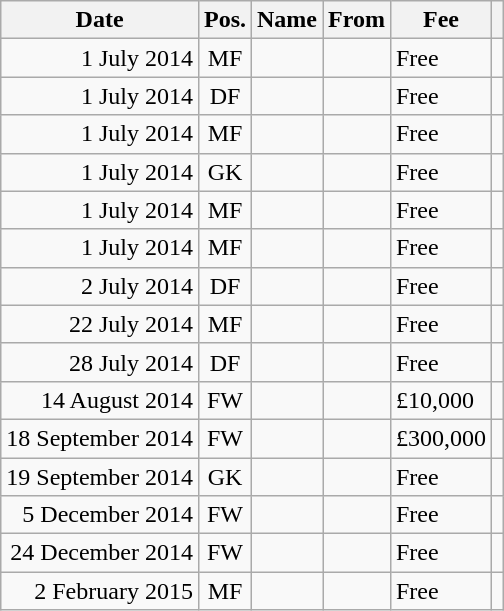<table class="wikitable" style="text-align:center">
<tr>
<th>Date</th>
<th>Pos.</th>
<th>Name</th>
<th>From</th>
<th>Fee</th>
<th></th>
</tr>
<tr>
<td align="right">1 July 2014</td>
<td>MF</td>
<td align="left"></td>
<td align="left"></td>
<td align="left">Free</td>
<td></td>
</tr>
<tr>
<td align="right">1 July 2014</td>
<td>DF</td>
<td align="left"></td>
<td align="left"></td>
<td align="left">Free</td>
<td></td>
</tr>
<tr>
<td align="right">1 July 2014</td>
<td>MF</td>
<td align="left"></td>
<td align="left"></td>
<td align="left">Free</td>
<td></td>
</tr>
<tr>
<td align="right">1 July 2014</td>
<td>GK</td>
<td align="left"></td>
<td align="left"></td>
<td align="left">Free</td>
<td></td>
</tr>
<tr>
<td align="right">1 July 2014</td>
<td>MF</td>
<td align="left"></td>
<td align="left"></td>
<td align="left">Free</td>
<td></td>
</tr>
<tr>
<td align="right">1 July 2014</td>
<td>MF</td>
<td align="left"></td>
<td align="left"></td>
<td align="left">Free</td>
<td></td>
</tr>
<tr>
<td align="right">2 July 2014</td>
<td>DF</td>
<td align="left"></td>
<td align="left"></td>
<td align="left">Free</td>
<td></td>
</tr>
<tr>
<td align="right">22 July 2014</td>
<td>MF</td>
<td align="left"></td>
<td align="left"></td>
<td align="left">Free</td>
<td></td>
</tr>
<tr>
<td align="right">28 July 2014</td>
<td>DF</td>
<td align="left"></td>
<td align="left"></td>
<td align="left">Free</td>
<td></td>
</tr>
<tr>
<td align="right">14 August 2014</td>
<td>FW</td>
<td align="left"></td>
<td align="left"></td>
<td align="left">£10,000</td>
<td></td>
</tr>
<tr>
<td align="right">18 September 2014</td>
<td>FW</td>
<td align="left"></td>
<td align="left"></td>
<td align="left">£300,000</td>
<td></td>
</tr>
<tr>
<td align="right">19 September 2014</td>
<td>GK</td>
<td align="left"></td>
<td align="left"></td>
<td align="left">Free</td>
<td></td>
</tr>
<tr>
<td align="right">5 December 2014</td>
<td>FW</td>
<td align="left"></td>
<td align="left"></td>
<td align="left">Free</td>
<td></td>
</tr>
<tr>
<td align="right">24 December 2014</td>
<td>FW</td>
<td align="left"></td>
<td align="left"></td>
<td align="left">Free</td>
<td></td>
</tr>
<tr>
<td align="right">2 February 2015</td>
<td>MF</td>
<td align="left"></td>
<td align="left"></td>
<td align="left">Free</td>
<td></td>
</tr>
</table>
